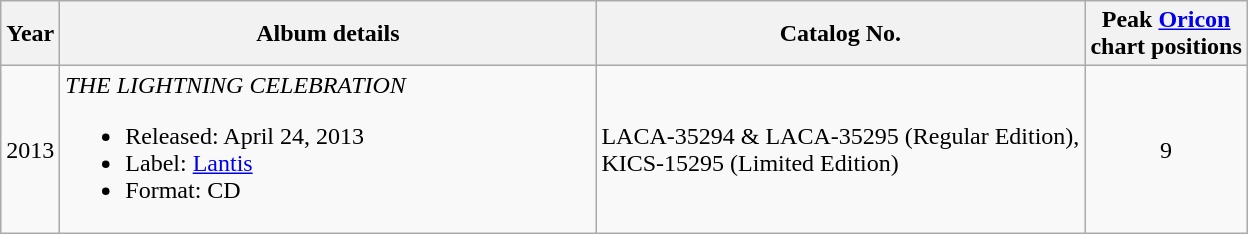<table class="wikitable" border="1">
<tr>
<th rowspan="1">Year</th>
<th rowspan="1" width="350">Album details</th>
<th rowspan="1">Catalog No.</th>
<th colspan="1">Peak <a href='#'>Oricon</a><br> chart positions</th>
</tr>
<tr>
<td>2013</td>
<td align="left"><em>THE LIGHTNING CELEBRATION</em><br><ul><li>Released: April 24, 2013</li><li>Label: <a href='#'>Lantis</a></li><li>Format: CD</li></ul></td>
<td>LACA-35294 & LACA-35295 (Regular Edition),<br> KICS-15295 (Limited Edition)</td>
<td align="center">9</td>
</tr>
</table>
